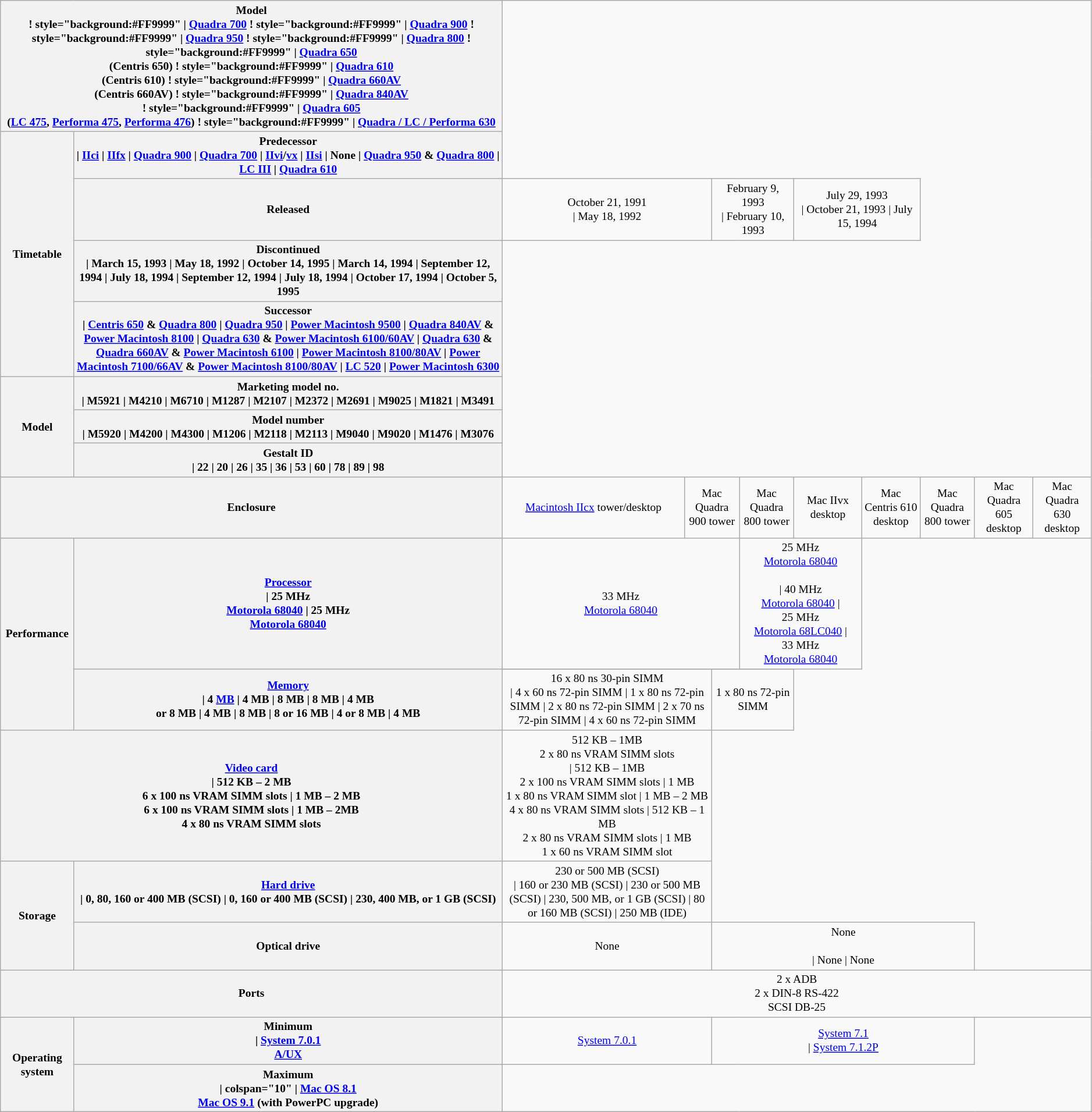<table class="wikitable mw-collapsible" style="font-size:small; text-align:center">
<tr>
<th colspan=2>Model<br>! style="background:#FF9999" | <a href='#'>Quadra 700</a>
! style="background:#FF9999" | <a href='#'>Quadra 900</a>
! style="background:#FF9999" | <a href='#'>Quadra 950</a>
! style="background:#FF9999" | <a href='#'>Quadra 800</a>
! style="background:#FF9999" | <a href='#'>Quadra 650</a><br>(Centris 650)
! style="background:#FF9999" | <a href='#'>Quadra 610</a><br>(Centris 610)
! style="background:#FF9999" | <a href='#'>Quadra 660AV</a><br>(Centris 660AV)
! style="background:#FF9999" | <a href='#'>Quadra 840AV</a><br>
! style="background:#FF9999" | <a href='#'>Quadra 605</a><br>(<a href='#'>LC 475</a>, <a href='#'>Performa 475</a>, <a href='#'>Performa 476</a>)
! style="background:#FF9999" | <a href='#'>Quadra / LC / Performa 630</a></th>
</tr>
<tr>
<th rowspan=4>Timetable</th>
<th>Predecessor<br>| <a href='#'>IIci</a>
| <a href='#'>IIfx</a>
| <a href='#'>Quadra 900</a>
| <a href='#'>Quadra 700</a>
| <a href='#'>IIvi</a>/<a href='#'>vx</a>
| <a href='#'>IIsi</a>
| None
| <a href='#'>Quadra 950</a> & <a href='#'>Quadra 800</a>
| <a href='#'>LC III</a>
| <a href='#'>Quadra 610</a></th>
</tr>
<tr>
<th>Released</th>
<td colspan=2>October 21, 1991<br>| May 18, 1992</td>
<td colspan=2>February 9, 1993<br>| February 10, 1993</td>
<td colspan=2>July 29, 1993<br>| October 21, 1993
| July 15, 1994</td>
</tr>
<tr>
<th>Discontinued<br>| March 15, 1993
| May 18, 1992
| October 14, 1995
| March 14, 1994
| September 12, 1994
| July 18, 1994
| September 12, 1994
| July 18, 1994
| October 17, 1994
| October 5, 1995</th>
</tr>
<tr>
<th>Successor<br>| <a href='#'>Centris 650</a> & <a href='#'>Quadra 800</a>
| <a href='#'>Quadra 950</a>
| <a href='#'>Power Macintosh 9500</a>
| <a href='#'>Quadra 840AV</a> & <a href='#'>Power Macintosh 8100</a>
| <a href='#'>Quadra 630</a> & <a href='#'>Power Macintosh 6100/60AV</a>
| <a href='#'>Quadra 630</a> & <a href='#'>Quadra 660AV</a> & <a href='#'>Power Macintosh 6100</a>
| <a href='#'>Power Macintosh 8100/80AV</a>
| <a href='#'>Power Macintosh 7100/66AV</a> & <a href='#'>Power Macintosh 8100/80AV</a>
| <a href='#'>LC 520</a>
| <a href='#'>Power Macintosh 6300</a></th>
</tr>
<tr>
<th rowspan=3>Model</th>
<th>Marketing model no.<br>| M5921
| M4210
| M6710
| M1287
| M2107
| M2372
| M2691
| M9025
| M1821
| M3491</th>
</tr>
<tr>
<th>Model number<br>| M5920
| M4200
| M4300
| M1206
| M2118
| M2113
| M9040
| M9020
| M1476
| M3076</th>
</tr>
<tr>
<th>Gestalt ID<br>| 22
| 20
| 26
| 35
| 36
| 53
| 60
| 78
| 89
| 98</th>
</tr>
<tr>
<th colspan=2>Enclosure</th>
<td><a href='#'>Macintosh IIcx</a> tower/desktop</td>
<td colspan=2>Mac Quadra 900 tower</td>
<td>Mac Quadra 800 tower</td>
<td>Mac IIvx desktop</td>
<td colspan=2>Mac Centris 610 desktop</td>
<td>Mac Quadra 800 tower</td>
<td>Mac Quadra 605 desktop</td>
<td>Mac Quadra 630 desktop</td>
</tr>
<tr>
<th rowspan=3>Performance</th>
<th><a href='#'>Processor</a><br>| 25 MHz<br><a href='#'>Motorola 68040</a>
| 25 MHz<br><a href='#'>Motorola 68040</a></th>
<td colspan=3>33 MHz<br><a href='#'>Motorola 68040</a><br></td>
<td colspan=2>25 MHz<br><a href='#'>Motorola 68040</a><br><br>| 40 MHz<br><a href='#'>Motorola 68040</a>
| 25 MHz<br><a href='#'>Motorola 68LC040</a>
| 33 MHz<br><a href='#'>Motorola 68040</a><br></td>
</tr>
<tr>
<th rowspan=2><a href='#'>Memory</a><br>| 4 <a href='#'>MB</a> 
| 4 MB 
| 8 MB 
| 8 MB 
| 4 MB <br>or 8 MB 
| 4 MB 
| 8 MB 
| 8 or 16 MB 
| 4 or 8 MB 
| 4 MB </th>
</tr>
<tr>
<td colspan=2>16 x 80 ns 30-pin SIMM<br>| 4 x 60 ns 72-pin SIMM
| 1 x 80 ns 72-pin SIMM
| 2 x 80 ns 72-pin SIMM
| 2 x 70 ns 72-pin SIMM
| 4 x 60 ns 72-pin SIMM</td>
<td colspan=2>1 x 80 ns 72-pin SIMM</td>
</tr>
<tr>
<th colspan=2><a href='#'>Video card</a><br>| 512 KB – 2 MB<br>6 x 100 ns VRAM SIMM slots
| 1 MB – 2 MB<br>6 x 100 ns VRAM SIMM slots
| 1 MB – 2MB<br>4 x 80 ns VRAM SIMM slots</th>
<td colspan=2>512 KB – 1MB<br>2 x 80 ns VRAM SIMM slots<br>| 512 KB – 1MB<br>2 x 100 ns VRAM SIMM slots
| 1 MB<br>1 x 80 ns VRAM SIMM slot
| 1 MB – 2 MB<br>4 x 80 ns VRAM SIMM slots
| 512 KB – 1 MB<br>2 x 80 ns VRAM SIMM slots
| 1 MB<br>1 x 60 ns VRAM SIMM slot</td>
</tr>
<tr>
<th rowspan=2>Storage</th>
<th><a href='#'>Hard drive</a><br>| 0, 80, 160 or 400 MB (SCSI)
| 0, 160 or 400 MB (SCSI)
| 230, 400 MB, or 1 GB (SCSI)</th>
<td colspan=2>230 or 500 MB (SCSI)<br>| 160 or 230 MB (SCSI)
| 230 or 500 MB (SCSI)
| 230, 500 MB, or 1 GB (SCSI)
| 80 or 160 MB (SCSI)
| 250 MB (IDE)</td>
</tr>
<tr>
<th>Optical drive</th>
<td colspan=2>None</td>
<td colspan=6>None<br><br>| None
| None<br></td>
</tr>
<tr>
<th colspan=2>Ports</th>
<td colspan=10>2 x ADB<br>2 x DIN-8 RS-422<br>SCSI DB-25</td>
</tr>
<tr>
<th rowspan=2>Operating system</th>
<th>Minimum<br>| <a href='#'>System 7.0.1</a><br><a href='#'>A/UX</a></th>
<td colspan=2><a href='#'>System 7.0.1</a></td>
<td colspan=6><a href='#'>System 7.1</a><br>| <a href='#'>System 7.1.2P</a></td>
</tr>
<tr>
<th>Maximum<br>| colspan="10" | <a href='#'>Mac OS 8.1</a><br><a href='#'>Mac OS 9.1</a> (with PowerPC upgrade)</th>
</tr>
</table>
